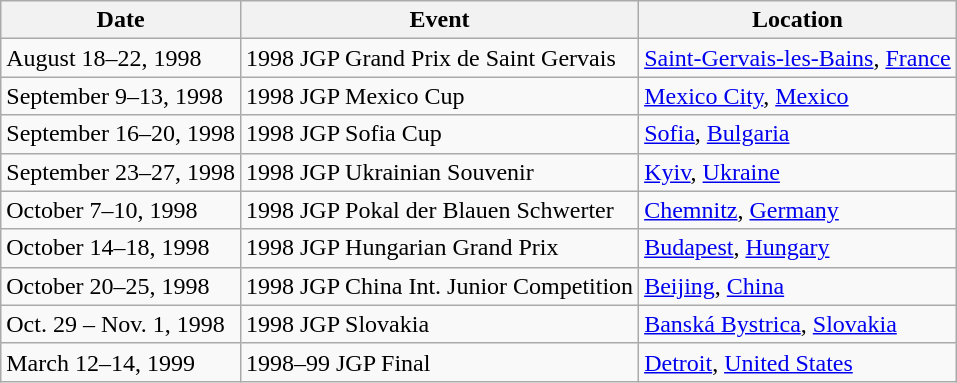<table class="wikitable">
<tr>
<th>Date</th>
<th>Event</th>
<th>Location</th>
</tr>
<tr>
<td>August 18–22, 1998</td>
<td>1998 JGP Grand Prix de Saint Gervais</td>
<td><a href='#'>Saint-Gervais-les-Bains</a>, <a href='#'>France</a></td>
</tr>
<tr>
<td>September 9–13, 1998</td>
<td>1998 JGP Mexico Cup</td>
<td><a href='#'>Mexico City</a>, <a href='#'>Mexico</a></td>
</tr>
<tr>
<td>September 16–20, 1998</td>
<td>1998 JGP Sofia Cup</td>
<td><a href='#'>Sofia</a>, <a href='#'>Bulgaria</a></td>
</tr>
<tr>
<td>September 23–27, 1998</td>
<td>1998 JGP Ukrainian Souvenir</td>
<td><a href='#'>Kyiv</a>, <a href='#'>Ukraine</a></td>
</tr>
<tr>
<td>October 7–10, 1998</td>
<td>1998 JGP Pokal der Blauen Schwerter</td>
<td><a href='#'>Chemnitz</a>, <a href='#'>Germany</a></td>
</tr>
<tr>
<td>October 14–18, 1998</td>
<td>1998 JGP Hungarian Grand Prix</td>
<td><a href='#'>Budapest</a>, <a href='#'>Hungary</a></td>
</tr>
<tr>
<td>October 20–25, 1998</td>
<td>1998 JGP China Int. Junior Competition</td>
<td><a href='#'>Beijing</a>, <a href='#'>China</a></td>
</tr>
<tr>
<td>Oct. 29 – Nov. 1, 1998</td>
<td>1998 JGP Slovakia</td>
<td><a href='#'>Banská Bystrica</a>, <a href='#'>Slovakia</a></td>
</tr>
<tr>
<td>March 12–14, 1999</td>
<td>1998–99 JGP Final</td>
<td><a href='#'>Detroit</a>, <a href='#'>United States</a></td>
</tr>
</table>
